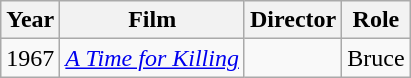<table class="wikitable">
<tr>
<th>Year</th>
<th>Film</th>
<th>Director</th>
<th>Role</th>
</tr>
<tr>
<td>1967</td>
<td><em><a href='#'>A Time for Killing</a></em></td>
<td></td>
<td>Bruce</td>
</tr>
</table>
